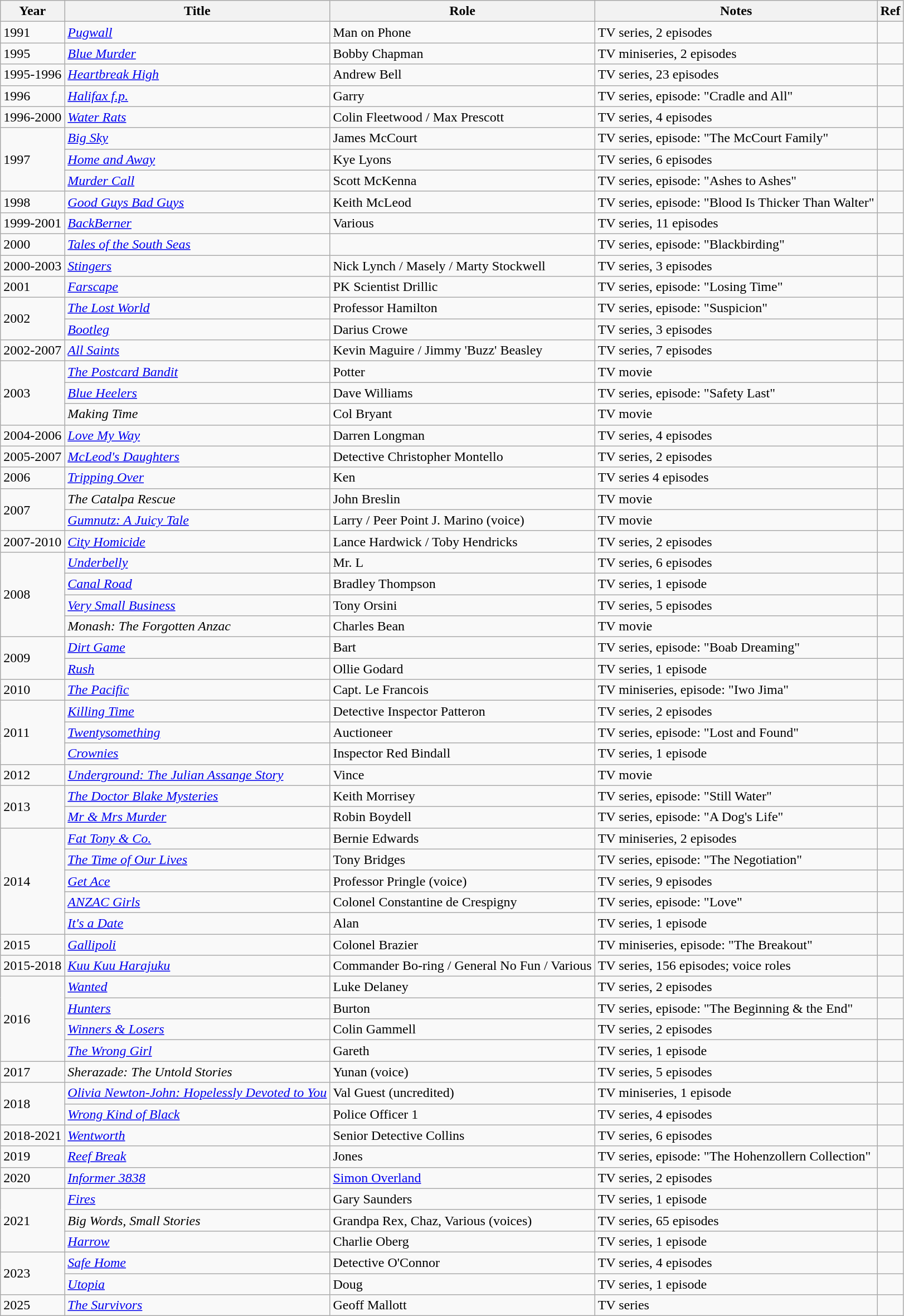<table class="wikitable sortable">
<tr>
<th>Year</th>
<th>Title</th>
<th>Role</th>
<th>Notes</th>
<th>Ref</th>
</tr>
<tr>
<td>1991</td>
<td><em><a href='#'>Pugwall</a></em></td>
<td>Man on Phone</td>
<td>TV series, 2 episodes</td>
<td></td>
</tr>
<tr>
<td>1995</td>
<td><em><a href='#'>Blue Murder</a></em></td>
<td>Bobby Chapman</td>
<td>TV miniseries, 2 episodes</td>
<td></td>
</tr>
<tr>
<td>1995-1996</td>
<td><em><a href='#'>Heartbreak High</a></em></td>
<td>Andrew Bell</td>
<td>TV series, 23 episodes</td>
<td></td>
</tr>
<tr>
<td>1996</td>
<td><em><a href='#'>Halifax f.p.</a></em></td>
<td>Garry</td>
<td>TV series, episode: "Cradle and All"</td>
<td></td>
</tr>
<tr>
<td>1996-2000</td>
<td><em><a href='#'>Water Rats</a></em></td>
<td>Colin Fleetwood / Max Prescott</td>
<td>TV series, 4 episodes</td>
<td></td>
</tr>
<tr>
<td rowspan="3">1997</td>
<td><em><a href='#'>Big Sky</a></em></td>
<td>James McCourt</td>
<td>TV series, episode: "The McCourt Family"</td>
<td></td>
</tr>
<tr>
<td><em><a href='#'>Home and Away</a></em></td>
<td>Kye Lyons</td>
<td>TV series, 6 episodes</td>
<td></td>
</tr>
<tr>
<td><em><a href='#'>Murder Call</a></em></td>
<td>Scott McKenna</td>
<td>TV series, episode: "Ashes to Ashes"</td>
<td></td>
</tr>
<tr>
<td>1998</td>
<td><em><a href='#'>Good Guys Bad Guys</a></em></td>
<td>Keith McLeod</td>
<td>TV series, episode: "Blood Is Thicker Than Walter"</td>
<td></td>
</tr>
<tr>
<td>1999-2001</td>
<td><em><a href='#'>BackBerner</a></em></td>
<td>Various</td>
<td>TV series, 11 episodes</td>
<td></td>
</tr>
<tr>
<td>2000</td>
<td><em><a href='#'>Tales of the South Seas</a></em></td>
<td></td>
<td>TV series, episode: "Blackbirding"</td>
<td></td>
</tr>
<tr>
<td>2000-2003</td>
<td><em><a href='#'>Stingers</a></em></td>
<td>Nick Lynch / Masely / Marty Stockwell</td>
<td>TV series, 3 episodes</td>
<td></td>
</tr>
<tr>
<td>2001</td>
<td><em><a href='#'>Farscape</a></em></td>
<td>PK Scientist Drillic</td>
<td>TV series, episode: "Losing Time"</td>
<td></td>
</tr>
<tr>
<td rowspan="2">2002</td>
<td><em><a href='#'>The Lost World</a></em></td>
<td>Professor Hamilton</td>
<td>TV series, episode: "Suspicion"</td>
<td></td>
</tr>
<tr>
<td><em><a href='#'>Bootleg</a></em></td>
<td>Darius Crowe</td>
<td>TV series, 3 episodes</td>
<td></td>
</tr>
<tr>
<td>2002-2007</td>
<td><em><a href='#'>All Saints</a></em></td>
<td>Kevin Maguire / Jimmy 'Buzz' Beasley</td>
<td>TV series, 7 episodes</td>
<td></td>
</tr>
<tr>
<td rowspan="3">2003</td>
<td><em><a href='#'>The Postcard Bandit</a></em></td>
<td>Potter</td>
<td>TV movie</td>
<td></td>
</tr>
<tr>
<td><em><a href='#'>Blue Heelers</a></em></td>
<td>Dave Williams</td>
<td>TV series, episode: "Safety Last"</td>
<td></td>
</tr>
<tr>
<td><em>Making Time</em></td>
<td>Col Bryant</td>
<td>TV movie</td>
<td></td>
</tr>
<tr>
<td>2004-2006</td>
<td><em><a href='#'>Love My Way</a></em></td>
<td>Darren Longman</td>
<td>TV series, 4 episodes</td>
<td></td>
</tr>
<tr>
<td>2005-2007</td>
<td><em><a href='#'>McLeod's Daughters</a></em></td>
<td>Detective Christopher Montello</td>
<td>TV series, 2 episodes</td>
<td></td>
</tr>
<tr>
<td>2006</td>
<td><em><a href='#'>Tripping Over</a></em></td>
<td>Ken</td>
<td>TV series 4 episodes</td>
<td></td>
</tr>
<tr>
<td rowspan="2">2007</td>
<td><em>The Catalpa Rescue</em></td>
<td>John Breslin</td>
<td>TV movie</td>
<td></td>
</tr>
<tr>
<td><em><a href='#'>Gumnutz: A Juicy Tale</a></em></td>
<td>Larry / Peer Point J. Marino (voice)</td>
<td>TV movie</td>
<td></td>
</tr>
<tr>
<td>2007-2010</td>
<td><em><a href='#'>City Homicide</a></em></td>
<td>Lance Hardwick / Toby Hendricks</td>
<td>TV series, 2 episodes</td>
<td></td>
</tr>
<tr>
<td rowspan="4">2008</td>
<td><em><a href='#'>Underbelly</a></em></td>
<td>Mr. L</td>
<td>TV series, 6 episodes</td>
<td></td>
</tr>
<tr>
<td><em><a href='#'>Canal Road</a></em></td>
<td>Bradley Thompson</td>
<td>TV series, 1 episode</td>
<td></td>
</tr>
<tr>
<td><em><a href='#'>Very Small Business</a></em></td>
<td>Tony Orsini</td>
<td>TV series, 5 episodes</td>
<td></td>
</tr>
<tr>
<td><em>Monash: The Forgotten Anzac</em></td>
<td>Charles Bean</td>
<td>TV movie</td>
<td></td>
</tr>
<tr>
<td rowspan="2">2009</td>
<td><em><a href='#'>Dirt Game</a></em></td>
<td>Bart</td>
<td>TV series, episode: "Boab Dreaming"</td>
<td></td>
</tr>
<tr>
<td><em><a href='#'>Rush</a></em></td>
<td>Ollie Godard</td>
<td>TV series, 1 episode</td>
<td></td>
</tr>
<tr>
<td>2010</td>
<td><em><a href='#'>The Pacific</a></em></td>
<td>Capt. Le Francois</td>
<td>TV miniseries, episode: "Iwo Jima"</td>
<td></td>
</tr>
<tr>
<td rowspan="3">2011</td>
<td><em><a href='#'>Killing Time</a></em></td>
<td>Detective Inspector Patteron</td>
<td>TV series, 2 episodes</td>
<td></td>
</tr>
<tr>
<td><em><a href='#'>Twentysomething</a></em></td>
<td>Auctioneer</td>
<td>TV series, episode: "Lost and Found"</td>
<td></td>
</tr>
<tr>
<td><em><a href='#'>Crownies</a></em></td>
<td>Inspector Red Bindall</td>
<td>TV series, 1 episode</td>
<td></td>
</tr>
<tr>
<td>2012</td>
<td><em><a href='#'>Underground: The Julian Assange Story</a></em></td>
<td>Vince</td>
<td>TV movie</td>
<td></td>
</tr>
<tr>
<td rowspan="2">2013</td>
<td><em><a href='#'>The Doctor Blake Mysteries</a></em></td>
<td>Keith Morrisey</td>
<td>TV series, episode: "Still Water"</td>
<td></td>
</tr>
<tr>
<td><em><a href='#'>Mr & Mrs Murder</a></em></td>
<td>Robin Boydell</td>
<td>TV series, episode: "A Dog's Life"</td>
<td></td>
</tr>
<tr>
<td rowspan="5">2014</td>
<td><em><a href='#'>Fat Tony & Co.</a></em></td>
<td>Bernie Edwards</td>
<td>TV miniseries, 2 episodes</td>
<td></td>
</tr>
<tr>
<td><em><a href='#'>The Time of Our Lives</a></em></td>
<td>Tony Bridges</td>
<td>TV series, episode: "The Negotiation"</td>
<td></td>
</tr>
<tr>
<td><em><a href='#'>Get Ace</a></em></td>
<td>Professor Pringle (voice)</td>
<td>TV series, 9 episodes</td>
<td></td>
</tr>
<tr>
<td><em><a href='#'>ANZAC Girls</a></em></td>
<td>Colonel Constantine de Crespigny</td>
<td>TV series, episode: "Love"</td>
<td></td>
</tr>
<tr>
<td><em><a href='#'>It's a Date</a></em></td>
<td>Alan</td>
<td>TV series, 1 episode</td>
<td></td>
</tr>
<tr>
<td>2015</td>
<td><em><a href='#'>Gallipoli</a></em></td>
<td>Colonel Brazier</td>
<td>TV miniseries, episode: "The Breakout"</td>
<td></td>
</tr>
<tr>
<td>2015-2018</td>
<td><em><a href='#'>Kuu Kuu Harajuku</a></em></td>
<td>Commander Bo-ring / General No Fun / Various</td>
<td>TV series, 156 episodes; voice roles</td>
<td></td>
</tr>
<tr>
<td rowspan="4">2016</td>
<td><em><a href='#'>Wanted</a></em></td>
<td>Luke Delaney</td>
<td>TV series, 2 episodes</td>
<td></td>
</tr>
<tr>
<td><em><a href='#'>Hunters</a></em></td>
<td>Burton</td>
<td>TV series, episode: "The Beginning & the End"</td>
<td></td>
</tr>
<tr>
<td><em><a href='#'>Winners & Losers</a></em></td>
<td>Colin Gammell</td>
<td>TV series, 2 episodes</td>
<td></td>
</tr>
<tr>
<td><em><a href='#'>The Wrong Girl</a></em></td>
<td>Gareth</td>
<td>TV series, 1 episode</td>
<td></td>
</tr>
<tr>
<td>2017</td>
<td><em>Sherazade: The Untold Stories</em></td>
<td>Yunan (voice)</td>
<td>TV series, 5 episodes</td>
<td></td>
</tr>
<tr>
<td rowspan="2">2018</td>
<td><em><a href='#'>Olivia Newton-John: Hopelessly Devoted to You</a></em></td>
<td>Val Guest (uncredited)</td>
<td>TV miniseries, 1 episode</td>
<td></td>
</tr>
<tr>
<td><em><a href='#'>Wrong Kind of Black</a></em></td>
<td>Police Officer 1</td>
<td>TV series, 4 episodes</td>
<td></td>
</tr>
<tr>
<td>2018-2021</td>
<td><em><a href='#'>Wentworth</a></em></td>
<td>Senior Detective Collins</td>
<td>TV series, 6 episodes</td>
<td></td>
</tr>
<tr>
<td>2019</td>
<td><em><a href='#'>Reef Break</a></em></td>
<td>Jones</td>
<td>TV series, episode: "The Hohenzollern Collection"</td>
<td></td>
</tr>
<tr>
<td>2020</td>
<td><em><a href='#'>Informer 3838</a></em></td>
<td><a href='#'>Simon Overland</a></td>
<td>TV series, 2 episodes</td>
<td></td>
</tr>
<tr>
<td rowspan="3">2021</td>
<td><em><a href='#'>Fires</a></em></td>
<td>Gary Saunders</td>
<td>TV series, 1 episode</td>
<td></td>
</tr>
<tr>
<td><em>Big Words, Small Stories</em></td>
<td>Grandpa Rex, Chaz, Various (voices)</td>
<td>TV series, 65 episodes</td>
<td></td>
</tr>
<tr>
<td><em><a href='#'>Harrow</a></em></td>
<td>Charlie Oberg</td>
<td>TV series, 1 episode</td>
<td></td>
</tr>
<tr>
<td rowspan="2">2023</td>
<td><em><a href='#'>Safe Home</a></em></td>
<td>Detective O'Connor</td>
<td>TV series, 4 episodes</td>
<td></td>
</tr>
<tr>
<td><em><a href='#'>Utopia</a></em></td>
<td>Doug</td>
<td>TV series, 1 episode</td>
<td></td>
</tr>
<tr>
<td>2025</td>
<td><em><a href='#'>The Survivors</a></em></td>
<td>Geoff Mallott</td>
<td>TV series</td>
<td></td>
</tr>
</table>
